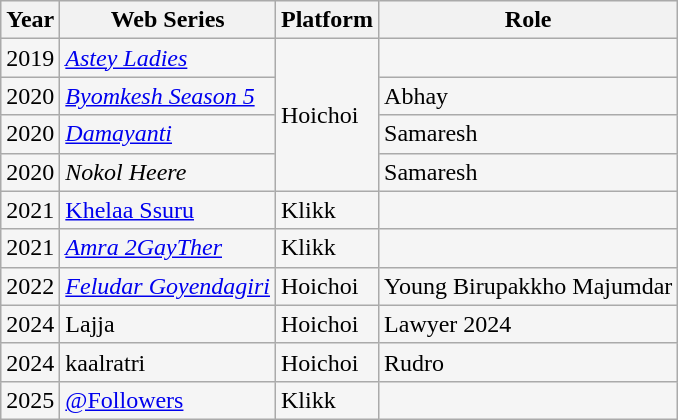<table class="wikitable sortable" style="background:#F5F5F5;">
<tr>
<th>Year</th>
<th>Web Series</th>
<th>Platform</th>
<th>Role</th>
</tr>
<tr>
<td>2019</td>
<td><em><a href='#'>Astey Ladies</a></em></td>
<td rowspan="4">Hoichoi</td>
<td></td>
</tr>
<tr>
<td>2020</td>
<td><em><a href='#'>Byomkesh Season 5</a></em></td>
<td>Abhay</td>
</tr>
<tr>
<td>2020</td>
<td><em><a href='#'>Damayanti</a></em></td>
<td>Samaresh</td>
</tr>
<tr>
<td>2020</td>
<td><em>Nokol Heere</em></td>
<td>Samaresh</td>
</tr>
<tr>
<td>2021</td>
<td><a href='#'>Khelaa Ssuru</a></td>
<td>Klikk</td>
<td></td>
</tr>
<tr>
<td>2021</td>
<td><em><a href='#'>Amra 2GayTher</a></em></td>
<td>Klikk</td>
<td></td>
</tr>
<tr>
<td>2022</td>
<td><a href='#'><em>Feludar Goyendagiri</em></a></td>
<td>Hoichoi</td>
<td>Young Birupakkho Majumdar</td>
</tr>
<tr>
<td>2024</td>
<td>Lajja</td>
<td>Hoichoi</td>
<td>Lawyer                             2024</td>
</tr>
<tr>
<td>2024</td>
<td>kaalratri</td>
<td>Hoichoi</td>
<td>Rudro</td>
</tr>
<tr>
<td>2025</td>
<td><a href='#'>@Followers</a></td>
<td>Klikk</td>
<td></td>
</tr>
</table>
